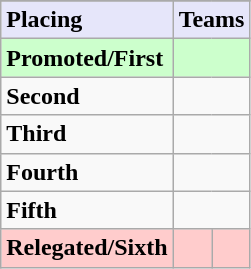<table class=wikitable>
<tr>
</tr>
<tr style="background: #E6E6FA;">
<td><strong>Placing</strong></td>
<td colspan="2" style="text-align:center"><strong>Teams</strong></td>
</tr>
<tr style="background: #ccffcc;">
<td><strong>Promoted/First</strong></td>
<td colspan=2><strong></strong></td>
</tr>
<tr>
<td><strong>Second</strong></td>
<td colspan=2></td>
</tr>
<tr>
<td><strong>Third</strong></td>
<td colspan=2></td>
</tr>
<tr>
<td><strong>Fourth</strong></td>
<td colspan=2></td>
</tr>
<tr>
<td><strong>Fifth</strong></td>
<td colspan=2></td>
</tr>
<tr style="background: #ffcccc;">
<td><strong>Relegated/Sixth</strong></td>
<td><em></em></td>
<td><em></em></td>
</tr>
</table>
